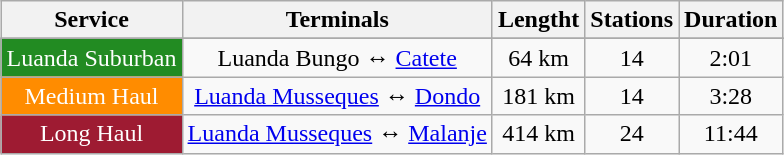<table class="wikitable" style="margin:0.2em auto">
<tr>
<th align="center">Service</th>
<th align="center">Terminals</th>
<th align="center">Lengtht</th>
<th align="center">Stations</th>
<th align="center">Duration</th>
</tr>
<tr>
</tr>
<tr>
<td bgcolor="228B22" align="center" style="color:white">Luanda Suburban</td>
<td align="center">Luanda Bungo ↔ <a href='#'>Catete</a></td>
<td align="center">64 km</td>
<td align="center">14</td>
<td align="center">2:01</td>
</tr>
<tr>
<td bgcolor="FF8C00" align="center" style="color:white">Medium Haul</td>
<td align="center"><a href='#'>Luanda Musseques</a> ↔ <a href='#'>Dondo</a></td>
<td align="center">181 km</td>
<td align="center">14</td>
<td align="center">3:28</td>
</tr>
<tr>
<td bgcolor="9E1B32" align="center" style="color:white">Long Haul</td>
<td align="center"><a href='#'>Luanda Musseques</a> ↔ <a href='#'>Malanje</a></td>
<td align="center">414 km</td>
<td align="center">24</td>
<td align="center">11:44</td>
</tr>
</table>
